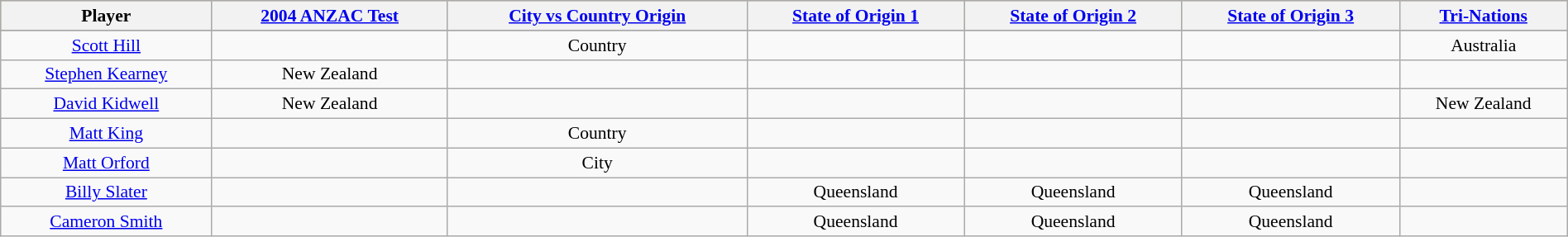<table class="wikitable"  style="width:100%; font-size:90%; text-align:center">
<tr style="background:#bdb76b;">
<th>Player</th>
<th><a href='#'>2004 ANZAC Test</a></th>
<th><a href='#'>City vs Country Origin</a></th>
<th><a href='#'>State of Origin 1</a></th>
<th><a href='#'>State of Origin 2</a></th>
<th><a href='#'>State of Origin 3</a></th>
<th><a href='#'>Tri-Nations</a></th>
</tr>
<tr style="text-align:center">
</tr>
<tr>
<td><a href='#'>Scott Hill</a></td>
<td></td>
<td>Country</td>
<td></td>
<td></td>
<td></td>
<td>Australia</td>
</tr>
<tr>
<td><a href='#'>Stephen Kearney</a></td>
<td>New Zealand</td>
<td></td>
<td></td>
<td></td>
<td></td>
<td></td>
</tr>
<tr>
<td><a href='#'>David Kidwell</a></td>
<td>New Zealand</td>
<td></td>
<td></td>
<td></td>
<td></td>
<td>New Zealand</td>
</tr>
<tr>
<td><a href='#'>Matt King</a></td>
<td></td>
<td>Country</td>
<td></td>
<td></td>
<td></td>
<td></td>
</tr>
<tr>
<td><a href='#'>Matt Orford</a></td>
<td></td>
<td>City</td>
<td></td>
<td></td>
<td></td>
<td></td>
</tr>
<tr>
<td><a href='#'>Billy Slater</a></td>
<td></td>
<td></td>
<td>Queensland</td>
<td>Queensland</td>
<td>Queensland</td>
<td></td>
</tr>
<tr>
<td><a href='#'>Cameron Smith</a></td>
<td></td>
<td></td>
<td>Queensland</td>
<td>Queensland</td>
<td>Queensland</td>
<td></td>
</tr>
</table>
